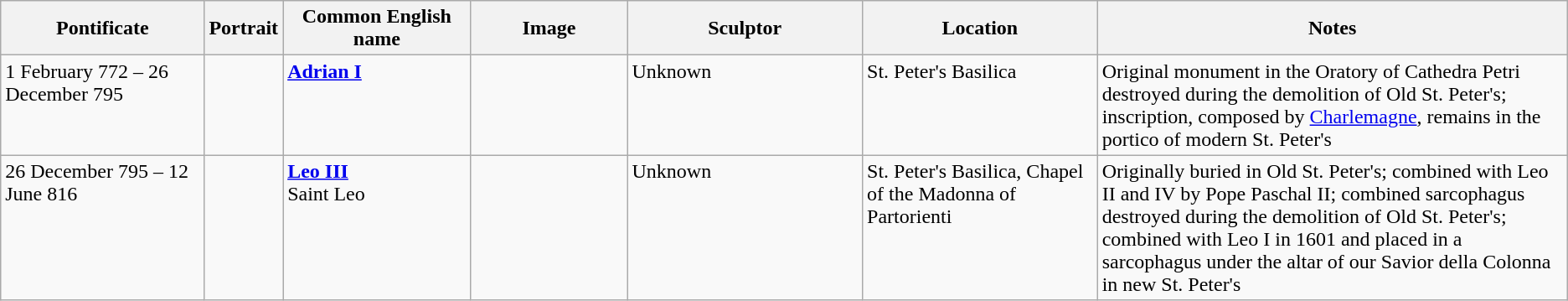<table class=wikitable>
<tr>
<th style="width:13%;">Pontificate</th>
<th style="width:5%;">Portrait</th>
<th style="width:12%;">Common English name</th>
<th>Image</th>
<th style="width:15%;">Sculptor</th>
<th style="width:15%;">Location</th>
<th style="width:30%;">Notes</th>
</tr>
<tr valign="top">
<td>1 February 772 – 26 December 795</td>
<td></td>
<td><strong><a href='#'>Adrian I</a></strong></td>
<td></td>
<td>Unknown</td>
<td>St. Peter's Basilica</td>
<td>Original monument in the Oratory of Cathedra Petri destroyed during the demolition of Old St. Peter's; inscription, composed by <a href='#'>Charlemagne</a>, remains in the portico of modern St. Peter's</td>
</tr>
<tr valign="top">
<td>26 December 795 – 12 June 816</td>
<td></td>
<td><strong><a href='#'>Leo III</a></strong><br>Saint Leo</td>
<td></td>
<td>Unknown</td>
<td>St. Peter's Basilica, Chapel of the Madonna of Partorienti</td>
<td>Originally buried in Old St. Peter's; combined with Leo II and IV by Pope Paschal II; combined sarcophagus destroyed during the demolition of Old St. Peter's; combined with Leo I in 1601 and placed in a sarcophagus under the altar of our Savior della Colonna in new St. Peter's</td>
</tr>
</table>
